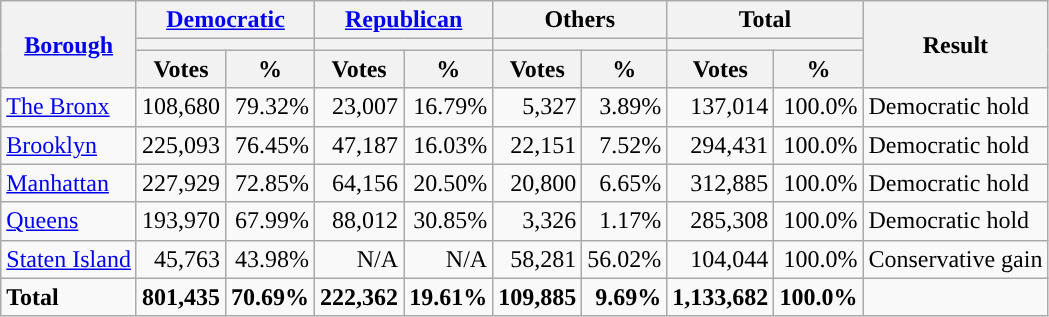<table class="wikitable plainrowheaders sortable" style="font-size:100%; text-align:right;">
<tr>
<th scope=col rowspan=3><a href='#'>Borough</a></th>
<th scope=col colspan=2><a href='#'>Democratic</a></th>
<th scope=col colspan=2><a href='#'>Republican</a></th>
<th scope=col colspan=2>Others</th>
<th scope=col colspan=2>Total</th>
<th scope=col rowspan=3>Result</th>
</tr>
<tr>
<th scope=col colspan=2 style="background:"></th>
<th scope=col colspan=2 style="background:"></th>
<th scope=col colspan=2></th>
<th scope=col colspan=2></th>
</tr>
<tr>
<th scope=col data-sort-type="number">Votes</th>
<th scope=col data-sort-type="number">%</th>
<th scope=col data-sort-type="number">Votes</th>
<th scope=col data-sort-type="number">%</th>
<th scope=col data-sort-type="number">Votes</th>
<th scope=col data-sort-type="number">%</th>
<th scope=col data-sort-type="number">Votes</th>
<th scope=col data-sort-type="number">%</th>
</tr>
<tr>
<td align=left data-sort-value=Bronx><a href='#'>The Bronx</a></td>
<td>108,680</td>
<td>79.32%</td>
<td>23,007</td>
<td>16.79%</td>
<td>5,327</td>
<td>3.89%</td>
<td>137,014</td>
<td>100.0%</td>
<td align=left>Democratic hold</td>
</tr>
<tr>
<td align=left><a href='#'>Brooklyn</a></td>
<td>225,093</td>
<td>76.45%</td>
<td>47,187</td>
<td>16.03%</td>
<td>22,151</td>
<td>7.52%</td>
<td>294,431</td>
<td>100.0%</td>
<td align=left>Democratic hold</td>
</tr>
<tr>
<td align=left><a href='#'>Manhattan</a></td>
<td>227,929</td>
<td>72.85%</td>
<td>64,156</td>
<td>20.50%</td>
<td>20,800</td>
<td>6.65%</td>
<td>312,885</td>
<td>100.0%</td>
<td align=left>Democratic hold</td>
</tr>
<tr>
<td align=left><a href='#'>Queens</a></td>
<td>193,970</td>
<td>67.99%</td>
<td>88,012</td>
<td>30.85%</td>
<td>3,326</td>
<td>1.17%</td>
<td>285,308</td>
<td>100.0%</td>
<td align=left>Democratic hold</td>
</tr>
<tr>
<td align=left><a href='#'>Staten Island</a></td>
<td>45,763</td>
<td>43.98%</td>
<td>N/A</td>
<td>N/A</td>
<td>58,281</td>
<td>56.02%</td>
<td>104,044</td>
<td>100.0%</td>
<td align=left>Conservative gain</td>
</tr>
<tr class="sortbottom" style="font-weight:bold">
<td align=left>Total</td>
<td>801,435</td>
<td>70.69%</td>
<td>222,362</td>
<td>19.61%</td>
<td>109,885</td>
<td>9.69%</td>
<td>1,133,682</td>
<td>100.0%</td>
</tr>
</table>
